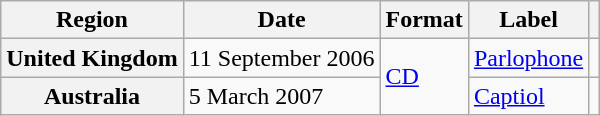<table class="wikitable plainrowheaders">
<tr>
<th scope="col">Region</th>
<th scope="col">Date</th>
<th scope="col">Format</th>
<th scope="col">Label</th>
<th scope="col"></th>
</tr>
<tr>
<th scope="row">United Kingdom</th>
<td>11 September 2006</td>
<td rowspan="2"><a href='#'>CD</a></td>
<td><a href='#'>Parlophone</a></td>
<td></td>
</tr>
<tr>
<th scope="row">Australia</th>
<td>5 March 2007</td>
<td><a href='#'>Captiol</a></td>
<td></td>
</tr>
</table>
